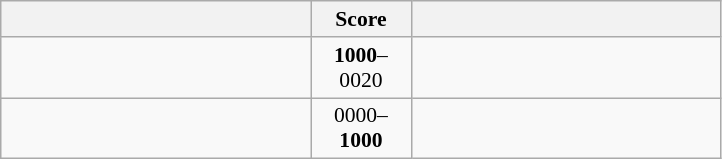<table class="wikitable" style="text-align: center; font-size:90% ">
<tr>
<th align="right" width="200"></th>
<th width="60">Score</th>
<th align="left" width="200"></th>
</tr>
<tr>
<td align="left"><strong></strong></td>
<td><strong>1000</strong>–0020</td>
<td align="left"></td>
</tr>
<tr>
<td align="left"></td>
<td>0000–<strong>1000</strong></td>
<td align="left"><strong></strong></td>
</tr>
</table>
